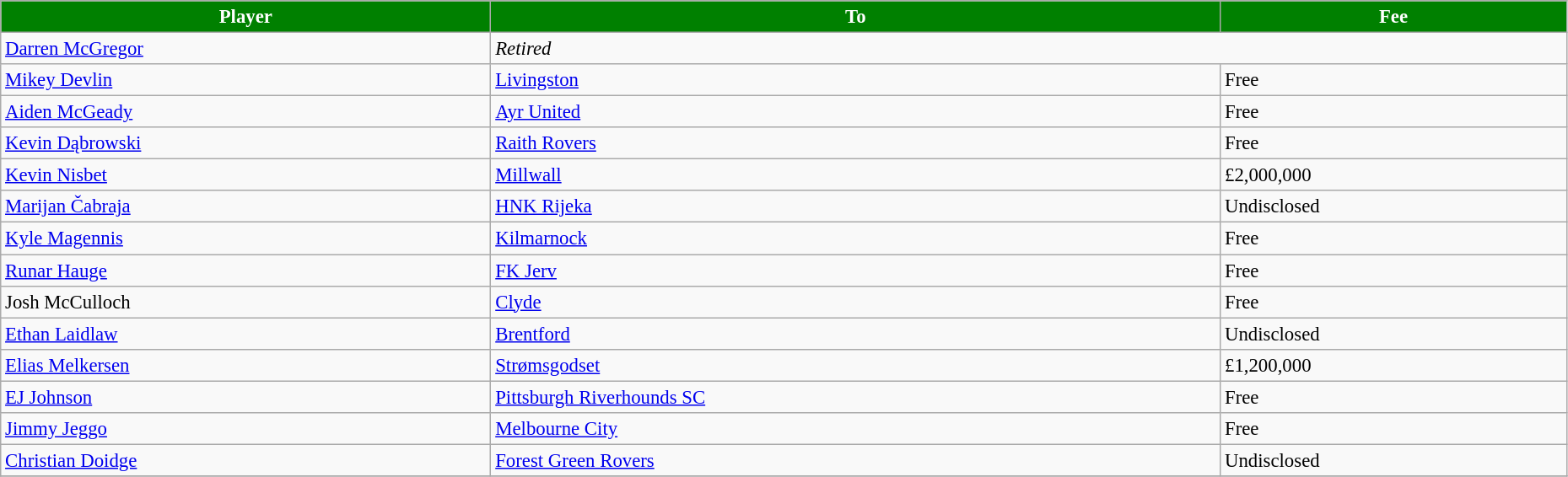<table class="wikitable" style="text-align:center; font-size:95%;width:98%; text-align:left">
<tr>
<th style="background:#008000; color:white;"><strong>Player</strong></th>
<th style="background:#008000; color:white;"><strong>To</strong></th>
<th style="background:#008000; color:white;"><strong>Fee</strong></th>
</tr>
<tr>
<td> <a href='#'>Darren McGregor</a></td>
<td colspan=2><em>Retired</em></td>
</tr>
<tr>
<td> <a href='#'>Mikey Devlin</a></td>
<td> <a href='#'>Livingston</a></td>
<td>Free</td>
</tr>
<tr>
<td> <a href='#'>Aiden McGeady</a></td>
<td> <a href='#'>Ayr United</a></td>
<td>Free</td>
</tr>
<tr>
<td> <a href='#'>Kevin Dąbrowski</a></td>
<td> <a href='#'>Raith Rovers</a></td>
<td>Free</td>
</tr>
<tr>
<td> <a href='#'>Kevin Nisbet</a></td>
<td> <a href='#'>Millwall</a></td>
<td>£2,000,000</td>
</tr>
<tr>
<td> <a href='#'>Marijan Čabraja</a></td>
<td> <a href='#'>HNK Rijeka</a></td>
<td>Undisclosed</td>
</tr>
<tr>
<td> <a href='#'>Kyle Magennis</a></td>
<td> <a href='#'>Kilmarnock</a></td>
<td>Free</td>
</tr>
<tr>
<td> <a href='#'>Runar Hauge</a></td>
<td> <a href='#'>FK Jerv</a></td>
<td>Free</td>
</tr>
<tr>
<td> Josh McCulloch</td>
<td> <a href='#'>Clyde</a></td>
<td>Free</td>
</tr>
<tr>
<td> <a href='#'>Ethan Laidlaw</a></td>
<td> <a href='#'>Brentford</a></td>
<td>Undisclosed</td>
</tr>
<tr>
<td> <a href='#'>Elias Melkersen</a></td>
<td> <a href='#'>Strømsgodset</a></td>
<td>£1,200,000</td>
</tr>
<tr>
<td> <a href='#'>EJ Johnson</a></td>
<td> <a href='#'>Pittsburgh Riverhounds SC</a></td>
<td>Free</td>
</tr>
<tr>
<td> <a href='#'>Jimmy Jeggo</a></td>
<td> <a href='#'>Melbourne City</a></td>
<td>Free</td>
</tr>
<tr>
<td> <a href='#'>Christian Doidge</a></td>
<td> <a href='#'>Forest Green Rovers</a></td>
<td>Undisclosed</td>
</tr>
<tr>
</tr>
</table>
